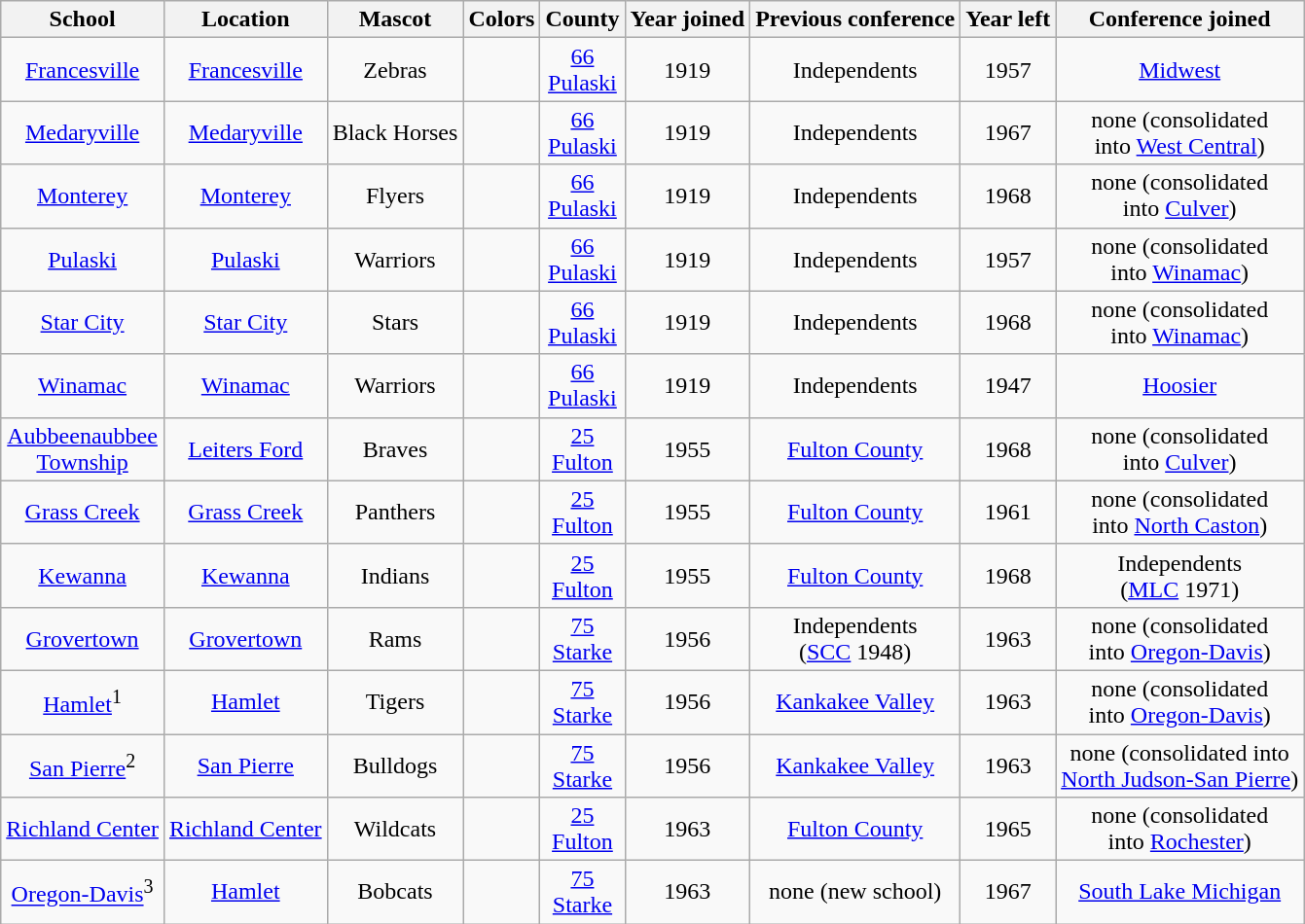<table class="wikitable" style="text-align:center;">
<tr>
<th>School</th>
<th>Location</th>
<th>Mascot</th>
<th>Colors</th>
<th>County</th>
<th>Year joined</th>
<th>Previous conference</th>
<th>Year left</th>
<th>Conference joined</th>
</tr>
<tr>
<td><a href='#'>Francesville</a></td>
<td><a href='#'>Francesville</a></td>
<td>Zebras</td>
<td>  </td>
<td><a href='#'>66 <br> Pulaski</a></td>
<td>1919</td>
<td>Independents</td>
<td>1957</td>
<td><a href='#'>Midwest</a></td>
</tr>
<tr>
<td><a href='#'>Medaryville</a></td>
<td><a href='#'>Medaryville</a></td>
<td>Black Horses</td>
<td>  </td>
<td><a href='#'>66 <br> Pulaski</a></td>
<td>1919</td>
<td>Independents</td>
<td>1967</td>
<td>none (consolidated <br> into <a href='#'>West Central</a>)</td>
</tr>
<tr>
<td><a href='#'>Monterey</a></td>
<td><a href='#'>Monterey</a></td>
<td>Flyers</td>
<td> </td>
<td><a href='#'>66 <br> Pulaski</a></td>
<td>1919</td>
<td>Independents</td>
<td>1968</td>
<td>none (consolidated <br> into <a href='#'>Culver</a>)</td>
</tr>
<tr>
<td><a href='#'>Pulaski</a></td>
<td><a href='#'>Pulaski</a></td>
<td>Warriors</td>
<td>  </td>
<td><a href='#'>66 <br> Pulaski</a></td>
<td>1919</td>
<td>Independents</td>
<td>1957</td>
<td>none (consolidated <br> into <a href='#'>Winamac</a>)</td>
</tr>
<tr>
<td><a href='#'>Star City</a></td>
<td><a href='#'>Star City</a></td>
<td>Stars</td>
<td> </td>
<td><a href='#'>66 <br> Pulaski</a></td>
<td>1919</td>
<td>Independents</td>
<td>1968</td>
<td>none (consolidated <br> into <a href='#'>Winamac</a>)</td>
</tr>
<tr>
<td><a href='#'>Winamac</a></td>
<td><a href='#'>Winamac</a></td>
<td>Warriors</td>
<td> </td>
<td><a href='#'>66 <br> Pulaski</a></td>
<td>1919</td>
<td>Independents</td>
<td>1947</td>
<td><a href='#'>Hoosier</a></td>
</tr>
<tr>
<td><a href='#'>Aubbeenaubbee<br>Township</a></td>
<td><a href='#'>Leiters Ford</a></td>
<td>Braves</td>
<td>  </td>
<td><a href='#'>25 <br> Fulton</a></td>
<td>1955</td>
<td><a href='#'>Fulton County</a></td>
<td>1968</td>
<td>none (consolidated <br> into <a href='#'>Culver</a>)</td>
</tr>
<tr>
<td><a href='#'>Grass Creek</a></td>
<td><a href='#'>Grass Creek</a></td>
<td>Panthers</td>
<td>  </td>
<td><a href='#'>25 <br> Fulton</a></td>
<td>1955</td>
<td><a href='#'>Fulton County</a></td>
<td>1961</td>
<td>none (consolidated <br> into <a href='#'>North Caston</a>)</td>
</tr>
<tr>
<td><a href='#'>Kewanna</a></td>
<td><a href='#'>Kewanna</a></td>
<td>Indians</td>
<td> </td>
<td><a href='#'>25 <br> Fulton</a></td>
<td>1955</td>
<td><a href='#'>Fulton County</a></td>
<td>1968</td>
<td>Independents<br>(<a href='#'>MLC</a> 1971)</td>
</tr>
<tr>
<td><a href='#'>Grovertown</a></td>
<td><a href='#'>Grovertown</a></td>
<td>Rams</td>
<td>  </td>
<td><a href='#'>75 <br> Starke</a></td>
<td>1956</td>
<td>Independents<br>(<a href='#'>SCC</a> 1948)</td>
<td>1963</td>
<td>none (consolidated <br> into <a href='#'>Oregon-Davis</a>)</td>
</tr>
<tr>
<td><a href='#'>Hamlet</a><sup>1</sup></td>
<td><a href='#'>Hamlet</a></td>
<td>Tigers</td>
<td>  </td>
<td><a href='#'>75 <br> Starke</a></td>
<td>1956</td>
<td><a href='#'>Kankakee Valley</a></td>
<td>1963</td>
<td>none (consolidated <br> into <a href='#'>Oregon-Davis</a>)</td>
</tr>
<tr>
<td><a href='#'>San Pierre</a><sup>2</sup></td>
<td><a href='#'>San Pierre</a></td>
<td>Bulldogs</td>
<td> </td>
<td><a href='#'>75 <br> Starke</a></td>
<td>1956</td>
<td><a href='#'>Kankakee Valley</a></td>
<td>1963</td>
<td>none (consolidated into <br> <a href='#'>North Judson-San Pierre</a>)</td>
</tr>
<tr>
<td><a href='#'>Richland Center</a></td>
<td><a href='#'>Richland Center</a></td>
<td>Wildcats</td>
<td>  </td>
<td><a href='#'>25 <br> Fulton</a></td>
<td>1963</td>
<td><a href='#'>Fulton County</a></td>
<td>1965</td>
<td>none (consolidated <br> into <a href='#'>Rochester</a>)</td>
</tr>
<tr>
<td><a href='#'>Oregon-Davis</a><sup>3</sup></td>
<td><a href='#'>Hamlet</a></td>
<td>Bobcats</td>
<td>  </td>
<td><a href='#'>75 <br> Starke</a></td>
<td>1963</td>
<td>none (new school)</td>
<td>1967</td>
<td><a href='#'>South Lake Michigan</a></td>
</tr>
</table>
